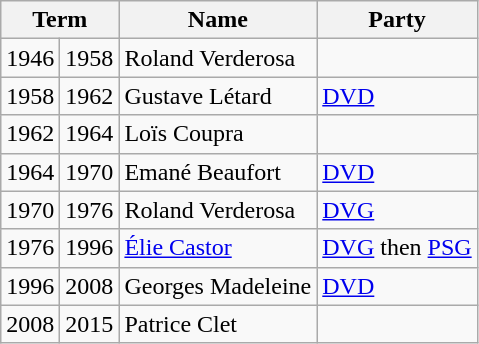<table class="wikitable">
<tr>
<th colspan="2">Term</th>
<th>Name</th>
<th>Party</th>
</tr>
<tr>
<td>1946</td>
<td>1958</td>
<td>Roland Verderosa</td>
<td></td>
</tr>
<tr>
<td>1958</td>
<td>1962</td>
<td>Gustave Létard</td>
<td><a href='#'>DVD</a></td>
</tr>
<tr>
<td>1962</td>
<td>1964</td>
<td>Loïs Coupra</td>
<td></td>
</tr>
<tr>
<td>1964</td>
<td>1970</td>
<td>Emané Beaufort</td>
<td><a href='#'>DVD</a></td>
</tr>
<tr>
<td>1970</td>
<td>1976</td>
<td>Roland Verderosa</td>
<td><a href='#'>DVG</a></td>
</tr>
<tr>
<td>1976</td>
<td>1996</td>
<td><a href='#'>Élie Castor</a></td>
<td><a href='#'>DVG</a> then <a href='#'>PSG</a></td>
</tr>
<tr>
<td>1996</td>
<td>2008</td>
<td>Georges Madeleine</td>
<td><a href='#'>DVD</a></td>
</tr>
<tr>
<td>2008</td>
<td>2015</td>
<td>Patrice Clet</td>
<td></td>
</tr>
</table>
